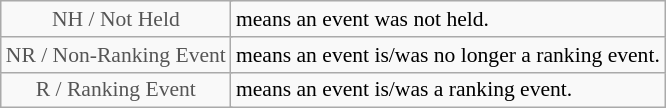<table class="wikitable" style="font-size:90%">
<tr>
<td style="text-align:center; color:#555555;" colspan="4">NH / Not Held</td>
<td>means an event was not held.</td>
</tr>
<tr>
<td style="text-align:center; color:#555555;" colspan="4">NR / Non-Ranking Event</td>
<td>means an event is/was no longer a ranking event.</td>
</tr>
<tr>
<td style="text-align:center; color:#555555;" colspan="4">R / Ranking Event</td>
<td>means an event is/was a ranking event.</td>
</tr>
</table>
